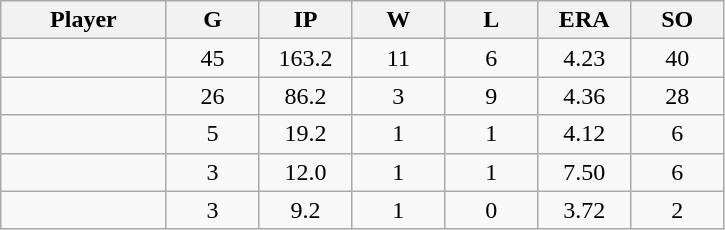<table class="wikitable sortable">
<tr>
<th bgcolor="#DDDDFF" width="16%">Player</th>
<th bgcolor="#DDDDFF" width="9%">G</th>
<th bgcolor="#DDDDFF" width="9%">IP</th>
<th bgcolor="#DDDDFF" width="9%">W</th>
<th bgcolor="#DDDDFF" width="9%">L</th>
<th bgcolor="#DDDDFF" width="9%">ERA</th>
<th bgcolor="#DDDDFF" width="9%">SO</th>
</tr>
<tr align="center">
<td></td>
<td>45</td>
<td>163.2</td>
<td>11</td>
<td>6</td>
<td>4.23</td>
<td>40</td>
</tr>
<tr align="center">
<td></td>
<td>26</td>
<td>86.2</td>
<td>3</td>
<td>9</td>
<td>4.36</td>
<td>28</td>
</tr>
<tr align="center">
<td></td>
<td>5</td>
<td>19.2</td>
<td>1</td>
<td>1</td>
<td>4.12</td>
<td>6</td>
</tr>
<tr align="center">
<td></td>
<td>3</td>
<td>12.0</td>
<td>1</td>
<td>1</td>
<td>7.50</td>
<td>6</td>
</tr>
<tr align="center">
<td></td>
<td>3</td>
<td>9.2</td>
<td>1</td>
<td>0</td>
<td>3.72</td>
<td>2</td>
</tr>
</table>
